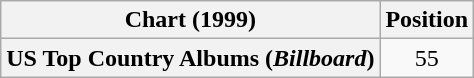<table class="wikitable plainrowheaders" style="text-align:center">
<tr>
<th scope="col">Chart (1999)</th>
<th scope="col">Position</th>
</tr>
<tr>
<th scope="row">US Top Country Albums (<em>Billboard</em>)</th>
<td>55</td>
</tr>
</table>
